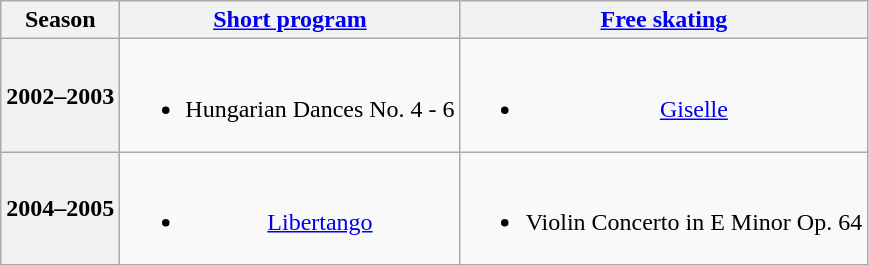<table class=wikitable style=text-align:center>
<tr>
<th>Season</th>
<th><a href='#'>Short program</a></th>
<th><a href='#'>Free skating</a></th>
</tr>
<tr>
<th>2002–2003 <br> </th>
<td><br><ul><li>Hungarian Dances No. 4 - 6 <br></li></ul></td>
<td><br><ul><li><a href='#'>Giselle</a> <br></li></ul></td>
</tr>
<tr>
<th>2004–2005 <br> </th>
<td><br><ul><li><a href='#'>Libertango</a> <br></li></ul></td>
<td><br><ul><li>Violin Concerto in E Minor Op. 64 <br></li></ul></td>
</tr>
</table>
